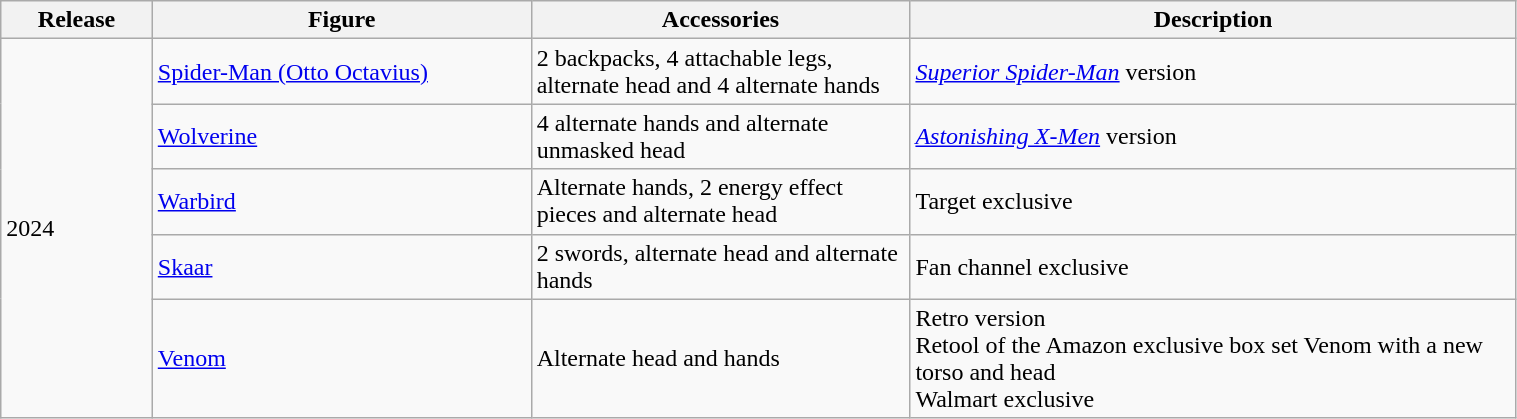<table class="wikitable" style="width:80%;">
<tr>
<th width=10%>Release</th>
<th width=25%>Figure</th>
<th width=25%>Accessories</th>
<th width=40%>Description</th>
</tr>
<tr>
<td rowspan=5>2024</td>
<td><a href='#'>Spider-Man (Otto Octavius)</a></td>
<td>2 backpacks, 4 attachable legs, alternate head and 4 alternate hands</td>
<td><em><a href='#'>Superior Spider-Man</a></em> version</td>
</tr>
<tr>
<td><a href='#'>Wolverine</a></td>
<td>4 alternate hands and alternate unmasked head</td>
<td><em><a href='#'>Astonishing X-Men</a></em> version</td>
</tr>
<tr>
<td><a href='#'>Warbird</a></td>
<td>Alternate hands, 2 energy effect pieces and alternate head</td>
<td>Target exclusive</td>
</tr>
<tr>
<td><a href='#'>Skaar</a></td>
<td>2 swords, alternate head and alternate hands</td>
<td>Fan channel exclusive</td>
</tr>
<tr>
<td><a href='#'>Venom</a></td>
<td>Alternate head and hands</td>
<td>Retro version<br>Retool of the Amazon exclusive box set Venom with a new torso and head<br>Walmart exclusive</td>
</tr>
</table>
